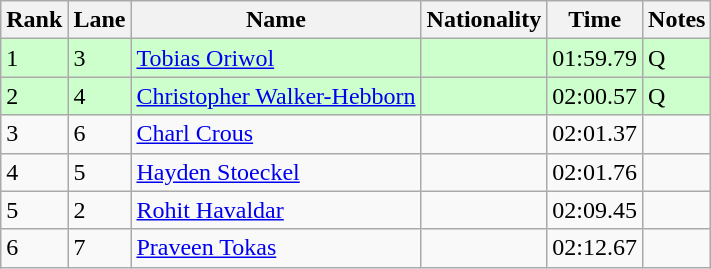<table class="wikitable">
<tr>
<th>Rank</th>
<th>Lane</th>
<th>Name</th>
<th>Nationality</th>
<th>Time</th>
<th>Notes</th>
</tr>
<tr bgcolor=ccffcc>
<td>1</td>
<td>3</td>
<td><a href='#'>Tobias Oriwol</a></td>
<td></td>
<td>01:59.79</td>
<td>Q</td>
</tr>
<tr bgcolor=ccffcc>
<td>2</td>
<td>4</td>
<td><a href='#'>Christopher Walker-Hebborn</a></td>
<td></td>
<td>02:00.57</td>
<td>Q</td>
</tr>
<tr>
<td>3</td>
<td>6</td>
<td><a href='#'>Charl Crous</a></td>
<td></td>
<td>02:01.37</td>
<td></td>
</tr>
<tr>
<td>4</td>
<td>5</td>
<td><a href='#'>Hayden Stoeckel</a></td>
<td></td>
<td>02:01.76</td>
<td></td>
</tr>
<tr>
<td>5</td>
<td>2</td>
<td><a href='#'>Rohit Havaldar</a></td>
<td></td>
<td>02:09.45</td>
<td></td>
</tr>
<tr>
<td>6</td>
<td>7</td>
<td><a href='#'>Praveen Tokas</a></td>
<td></td>
<td>02:12.67</td>
<td></td>
</tr>
</table>
